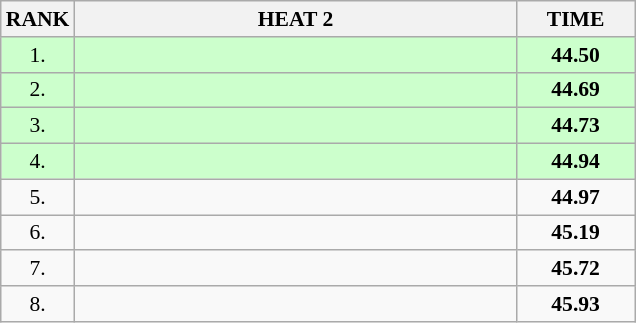<table class="wikitable" style="border-collapse: collapse; font-size: 90%;">
<tr>
<th>RANK</th>
<th style="width: 20em">HEAT 2</th>
<th style="width: 5em">TIME</th>
</tr>
<tr style="background:#ccffcc;">
<td align="center">1.</td>
<td></td>
<td align="center"><strong>44.50</strong></td>
</tr>
<tr style="background:#ccffcc;">
<td align="center">2.</td>
<td></td>
<td align="center"><strong>44.69</strong></td>
</tr>
<tr style="background:#ccffcc;">
<td align="center">3.</td>
<td></td>
<td align="center"><strong>44.73</strong></td>
</tr>
<tr style="background:#ccffcc;">
<td align="center">4.</td>
<td></td>
<td align="center"><strong>44.94</strong></td>
</tr>
<tr>
<td align="center">5.</td>
<td></td>
<td align="center"><strong>44.97</strong></td>
</tr>
<tr>
<td align="center">6.</td>
<td></td>
<td align="center"><strong>45.19</strong></td>
</tr>
<tr>
<td align="center">7.</td>
<td></td>
<td align="center"><strong>45.72</strong></td>
</tr>
<tr>
<td align="center">8.</td>
<td></td>
<td align="center"><strong>45.93</strong></td>
</tr>
</table>
